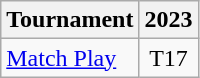<table class="wikitable" style="text-align:center;">
<tr>
<th>Tournament</th>
<th>2023</th>
</tr>
<tr>
<td align="left"><a href='#'>Match Play</a></td>
<td>T17</td>
</tr>
</table>
